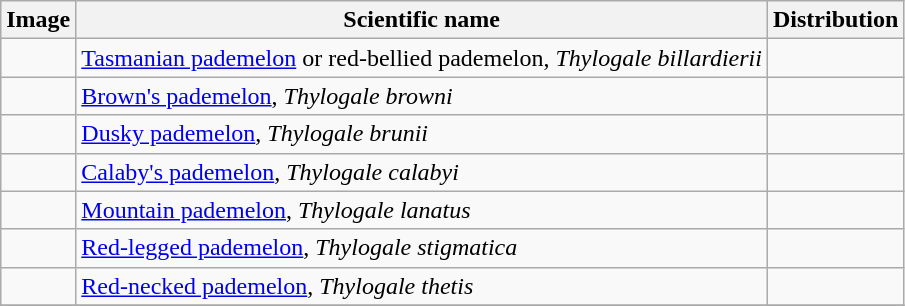<table class="wikitable">
<tr>
<th>Image</th>
<th>Scientific name</th>
<th>Distribution</th>
</tr>
<tr>
<td></td>
<td><a href='#'>Tasmanian pademelon</a> or red-bellied pademelon, <em>Thylogale billardierii</em></td>
<td></td>
</tr>
<tr>
<td></td>
<td><a href='#'>Brown's pademelon</a>, <em>Thylogale browni</em></td>
<td></td>
</tr>
<tr>
<td></td>
<td><a href='#'>Dusky pademelon</a>, <em>Thylogale brunii</em></td>
<td></td>
</tr>
<tr>
<td></td>
<td><a href='#'>Calaby's pademelon</a>, <em>Thylogale calabyi</em></td>
<td></td>
</tr>
<tr>
<td></td>
<td><a href='#'>Mountain pademelon</a>, <em>Thylogale lanatus</em></td>
<td></td>
</tr>
<tr>
<td></td>
<td><a href='#'>Red-legged pademelon</a>, <em>Thylogale stigmatica</em></td>
<td></td>
</tr>
<tr>
<td></td>
<td><a href='#'>Red-necked pademelon</a>, <em>Thylogale thetis</em></td>
<td></td>
</tr>
<tr>
</tr>
</table>
